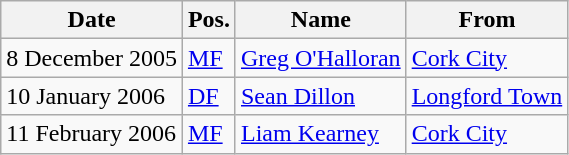<table class="wikitable">
<tr>
<th>Date</th>
<th>Pos.</th>
<th>Name</th>
<th>From</th>
</tr>
<tr>
<td>8 December 2005</td>
<td><a href='#'>MF</a></td>
<td> <a href='#'>Greg O'Halloran</a></td>
<td><a href='#'>Cork City</a></td>
</tr>
<tr>
<td>10 January 2006</td>
<td><a href='#'>DF</a></td>
<td> <a href='#'>Sean Dillon</a></td>
<td><a href='#'>Longford Town</a></td>
</tr>
<tr>
<td>11 February 2006</td>
<td><a href='#'>MF</a></td>
<td> <a href='#'>Liam Kearney</a></td>
<td><a href='#'>Cork City</a></td>
</tr>
</table>
